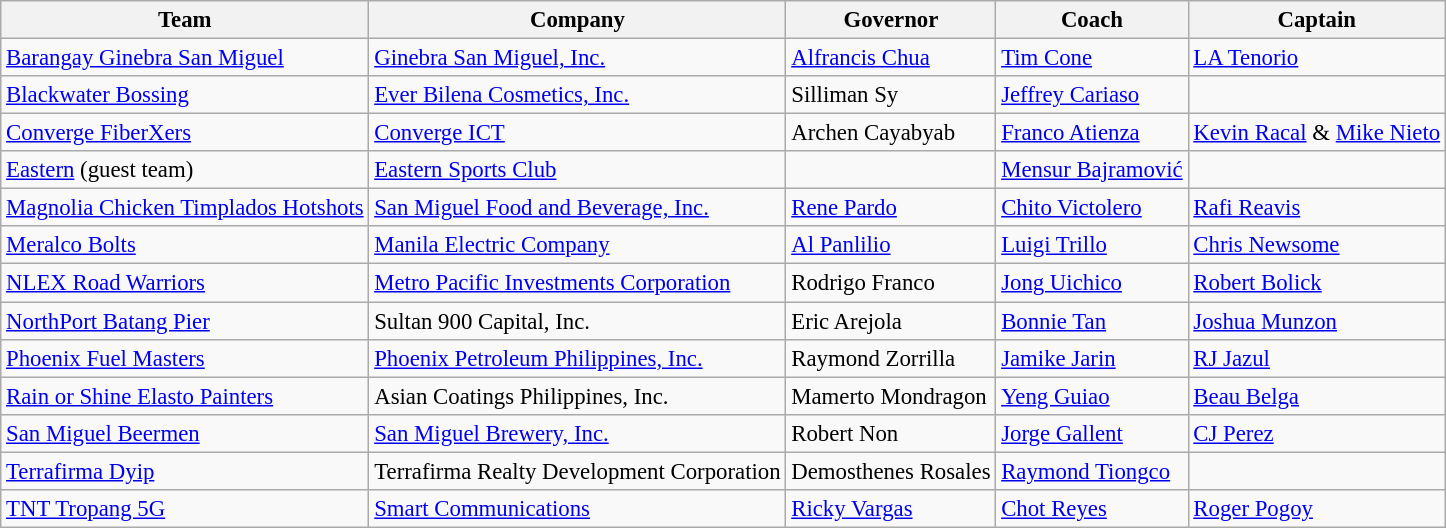<table class="wikitable sortable" style="font-size:95%">
<tr>
<th>Team</th>
<th>Company</th>
<th>Governor</th>
<th>Coach</th>
<th>Captain</th>
</tr>
<tr>
<td><a href='#'>Barangay Ginebra San Miguel</a></td>
<td><a href='#'>Ginebra San Miguel, Inc.</a></td>
<td><a href='#'>Alfrancis Chua</a></td>
<td><a href='#'>Tim Cone</a></td>
<td><a href='#'>LA Tenorio</a></td>
</tr>
<tr>
<td><a href='#'>Blackwater Bossing</a></td>
<td><a href='#'>Ever Bilena Cosmetics, Inc.</a></td>
<td>Silliman Sy</td>
<td><a href='#'>Jeffrey Cariaso</a></td>
<td></td>
</tr>
<tr>
<td><a href='#'>Converge FiberXers</a></td>
<td><a href='#'>Converge ICT</a></td>
<td>Archen Cayabyab</td>
<td><a href='#'>Franco Atienza</a></td>
<td><a href='#'>Kevin Racal</a> & <a href='#'>Mike Nieto</a></td>
</tr>
<tr>
<td><a href='#'>Eastern</a> (guest team)</td>
<td><a href='#'>Eastern Sports Club</a></td>
<td></td>
<td><a href='#'>Mensur Bajramović</a></td>
<td></td>
</tr>
<tr>
<td><a href='#'>Magnolia Chicken Timplados Hotshots</a></td>
<td><a href='#'>San Miguel Food and Beverage, Inc.</a></td>
<td><a href='#'>Rene Pardo</a></td>
<td><a href='#'>Chito Victolero</a></td>
<td><a href='#'>Rafi Reavis</a></td>
</tr>
<tr>
<td><a href='#'>Meralco Bolts</a></td>
<td><a href='#'>Manila Electric Company</a></td>
<td><a href='#'>Al Panlilio</a></td>
<td><a href='#'>Luigi Trillo</a></td>
<td><a href='#'>Chris Newsome</a></td>
</tr>
<tr>
<td><a href='#'>NLEX Road Warriors</a></td>
<td><a href='#'>Metro Pacific Investments Corporation</a></td>
<td>Rodrigo Franco</td>
<td><a href='#'>Jong Uichico</a></td>
<td><a href='#'>Robert Bolick</a></td>
</tr>
<tr>
<td><a href='#'>NorthPort Batang Pier</a></td>
<td>Sultan 900 Capital, Inc.</td>
<td>Eric Arejola</td>
<td><a href='#'>Bonnie Tan</a></td>
<td><a href='#'>Joshua Munzon</a></td>
</tr>
<tr>
<td><a href='#'>Phoenix Fuel Masters</a></td>
<td><a href='#'>Phoenix Petroleum Philippines, Inc.</a></td>
<td>Raymond Zorrilla</td>
<td><a href='#'>Jamike Jarin</a></td>
<td><a href='#'>RJ Jazul</a></td>
</tr>
<tr>
<td><a href='#'>Rain or Shine Elasto Painters</a></td>
<td>Asian Coatings Philippines, Inc.</td>
<td>Mamerto Mondragon</td>
<td><a href='#'>Yeng Guiao</a></td>
<td><a href='#'>Beau Belga</a></td>
</tr>
<tr>
<td><a href='#'>San Miguel Beermen</a></td>
<td><a href='#'>San Miguel Brewery, Inc.</a></td>
<td>Robert Non</td>
<td><a href='#'>Jorge Gallent</a></td>
<td><a href='#'>CJ Perez</a></td>
</tr>
<tr>
<td><a href='#'>Terrafirma Dyip</a></td>
<td>Terrafirma Realty Development Corporation</td>
<td>Demosthenes Rosales</td>
<td><a href='#'>Raymond Tiongco</a></td>
<td></td>
</tr>
<tr>
<td><a href='#'>TNT Tropang 5G</a></td>
<td><a href='#'>Smart Communications</a></td>
<td><a href='#'>Ricky Vargas</a></td>
<td><a href='#'>Chot Reyes</a></td>
<td><a href='#'>Roger Pogoy</a></td>
</tr>
</table>
